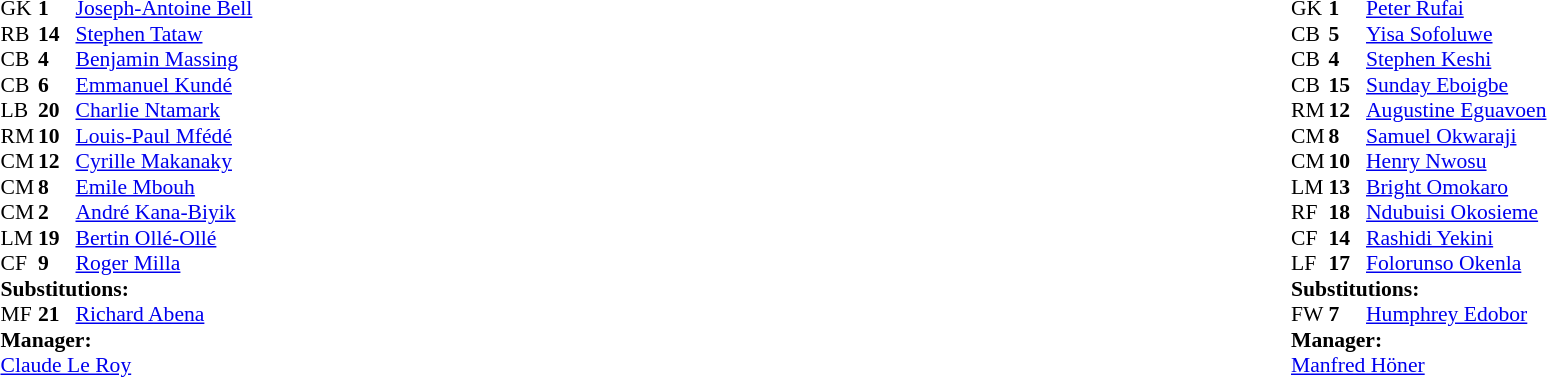<table width="100%">
<tr>
<td valign="top" width="50%"><br><table style="font-size: 90%" cellspacing="0" cellpadding="0">
<tr>
<th width="25"></th>
<th width="25"></th>
</tr>
<tr>
<td>GK</td>
<td><strong>1</strong></td>
<td><a href='#'>Joseph-Antoine Bell</a></td>
</tr>
<tr>
<td>RB</td>
<td><strong>14</strong></td>
<td><a href='#'>Stephen Tataw</a></td>
</tr>
<tr>
<td>CB</td>
<td><strong>4</strong></td>
<td><a href='#'>Benjamin Massing</a></td>
</tr>
<tr>
<td>CB</td>
<td><strong>6</strong></td>
<td><a href='#'>Emmanuel Kundé</a></td>
</tr>
<tr>
<td>LB</td>
<td><strong>20</strong></td>
<td><a href='#'>Charlie Ntamark</a></td>
</tr>
<tr>
<td>RM</td>
<td><strong>10</strong></td>
<td><a href='#'>Louis-Paul Mfédé</a></td>
</tr>
<tr>
<td>CM</td>
<td><strong>12</strong></td>
<td><a href='#'>Cyrille Makanaky</a></td>
</tr>
<tr>
<td>CM</td>
<td><strong>8</strong></td>
<td><a href='#'>Emile Mbouh</a></td>
</tr>
<tr>
<td>CM</td>
<td><strong>2</strong></td>
<td><a href='#'>André Kana-Biyik</a></td>
</tr>
<tr>
<td>LM</td>
<td><strong>19</strong></td>
<td><a href='#'>Bertin Ollé-Ollé</a></td>
<td></td>
<td></td>
</tr>
<tr>
<td>CF</td>
<td><strong>9</strong></td>
<td><a href='#'>Roger Milla</a></td>
</tr>
<tr>
<td colspan=3><strong>Substitutions:</strong></td>
</tr>
<tr>
<td>MF</td>
<td><strong>21</strong></td>
<td><a href='#'>Richard Abena</a></td>
<td></td>
<td></td>
</tr>
<tr>
<td colspan=3><strong>Manager:</strong></td>
</tr>
<tr>
<td colspan=3> <a href='#'>Claude Le Roy</a></td>
</tr>
</table>
</td>
<td valign="top"></td>
<td valign="top" width="50%"><br><table style="font-size: 90%" cellspacing="0" cellpadding="0"  align="center">
<tr>
<th width=25></th>
<th width=25></th>
</tr>
<tr>
<td>GK</td>
<td><strong>1</strong></td>
<td><a href='#'>Peter Rufai</a></td>
</tr>
<tr>
<td>CB</td>
<td><strong>5</strong></td>
<td><a href='#'>Yisa Sofoluwe</a></td>
</tr>
<tr>
<td>CB</td>
<td><strong>4</strong></td>
<td><a href='#'>Stephen Keshi</a></td>
</tr>
<tr>
<td>CB</td>
<td><strong>15</strong></td>
<td><a href='#'>Sunday Eboigbe</a></td>
</tr>
<tr>
<td>RM</td>
<td><strong>12</strong></td>
<td><a href='#'>Augustine Eguavoen</a></td>
</tr>
<tr>
<td>CM</td>
<td><strong>8</strong></td>
<td><a href='#'>Samuel Okwaraji</a></td>
</tr>
<tr>
<td>CM</td>
<td><strong>10</strong></td>
<td><a href='#'>Henry Nwosu</a></td>
</tr>
<tr>
<td>LM</td>
<td><strong>13</strong></td>
<td><a href='#'>Bright Omokaro</a></td>
</tr>
<tr>
<td>RF</td>
<td><strong>18</strong></td>
<td><a href='#'>Ndubuisi Okosieme</a></td>
</tr>
<tr>
<td>CF</td>
<td><strong>14</strong></td>
<td><a href='#'>Rashidi Yekini</a></td>
</tr>
<tr>
<td>LF</td>
<td><strong>17</strong></td>
<td><a href='#'>Folorunso Okenla</a></td>
<td></td>
<td></td>
</tr>
<tr>
<td colspan=3><strong>Substitutions:</strong></td>
</tr>
<tr>
<td>FW</td>
<td><strong>7</strong></td>
<td><a href='#'>Humphrey Edobor</a></td>
<td></td>
<td></td>
</tr>
<tr>
<td colspan=3><strong>Manager:</strong></td>
</tr>
<tr>
<td colspan=4> <a href='#'>Manfred Höner</a></td>
</tr>
</table>
</td>
</tr>
</table>
